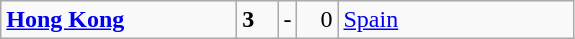<table class="wikitable">
<tr>
<td width=150> <strong><a href='#'>Hong Kong</a></strong></td>
<td style="width:20px; text-align:left;"><strong>3</strong></td>
<td>-</td>
<td style="width:20px; text-align:right;">0</td>
<td width=150> <a href='#'>Spain</a></td>
</tr>
</table>
